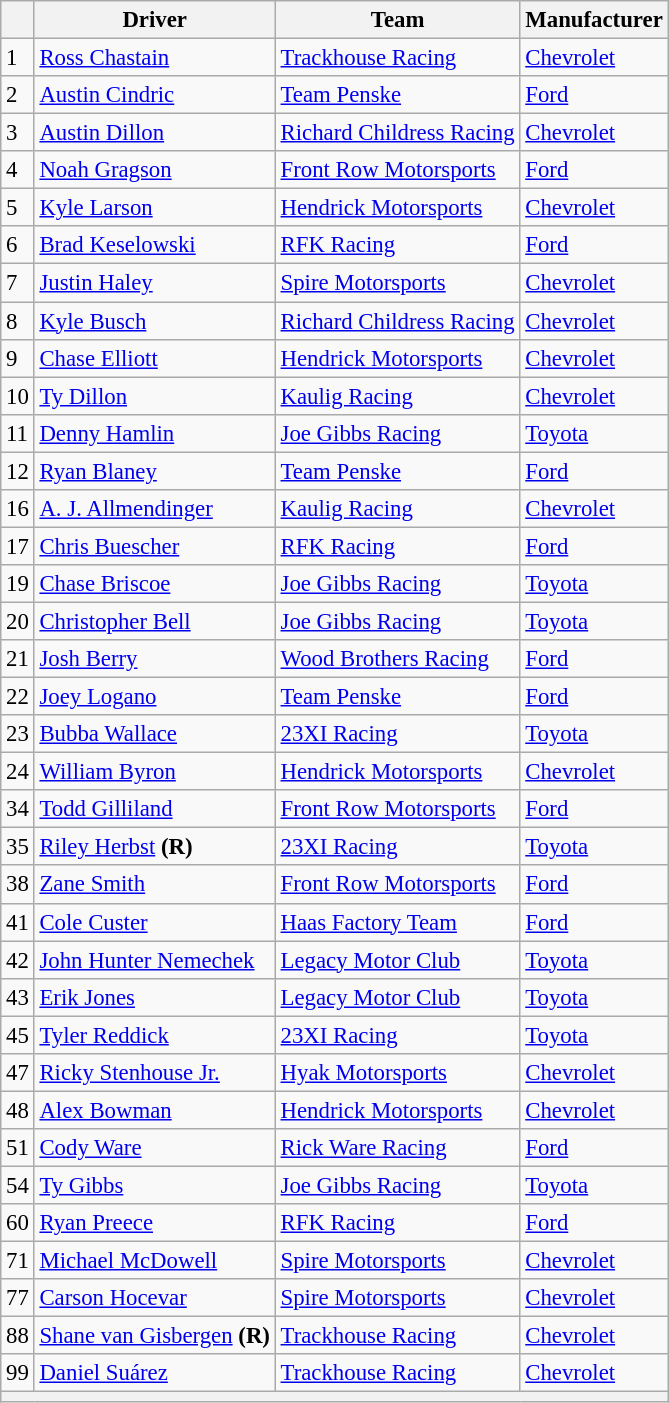<table class="wikitable" style="font-size:95%">
<tr>
<th></th>
<th>Driver</th>
<th>Team</th>
<th>Manufacturer</th>
</tr>
<tr>
<td>1</td>
<td><a href='#'>Ross Chastain</a></td>
<td><a href='#'>Trackhouse Racing</a></td>
<td><a href='#'>Chevrolet</a></td>
</tr>
<tr>
<td>2</td>
<td><a href='#'>Austin Cindric</a></td>
<td><a href='#'>Team Penske</a></td>
<td><a href='#'>Ford</a></td>
</tr>
<tr>
<td>3</td>
<td><a href='#'>Austin Dillon</a></td>
<td><a href='#'>Richard Childress Racing</a></td>
<td><a href='#'>Chevrolet</a></td>
</tr>
<tr>
<td>4</td>
<td><a href='#'>Noah Gragson</a></td>
<td><a href='#'>Front Row Motorsports</a></td>
<td><a href='#'>Ford</a></td>
</tr>
<tr>
<td>5</td>
<td><a href='#'>Kyle Larson</a></td>
<td><a href='#'>Hendrick Motorsports</a></td>
<td><a href='#'>Chevrolet</a></td>
</tr>
<tr>
<td>6</td>
<td><a href='#'>Brad Keselowski</a></td>
<td><a href='#'>RFK Racing</a></td>
<td><a href='#'>Ford</a></td>
</tr>
<tr>
<td>7</td>
<td><a href='#'>Justin Haley</a></td>
<td><a href='#'>Spire Motorsports</a></td>
<td><a href='#'>Chevrolet</a></td>
</tr>
<tr>
<td>8</td>
<td><a href='#'>Kyle Busch</a></td>
<td><a href='#'>Richard Childress Racing</a></td>
<td><a href='#'>Chevrolet</a></td>
</tr>
<tr>
<td>9</td>
<td><a href='#'>Chase Elliott</a></td>
<td><a href='#'>Hendrick Motorsports</a></td>
<td><a href='#'>Chevrolet</a></td>
</tr>
<tr>
<td>10</td>
<td><a href='#'>Ty Dillon</a></td>
<td><a href='#'>Kaulig Racing</a></td>
<td><a href='#'>Chevrolet</a></td>
</tr>
<tr>
<td>11</td>
<td><a href='#'>Denny Hamlin</a></td>
<td><a href='#'>Joe Gibbs Racing</a></td>
<td><a href='#'>Toyota</a></td>
</tr>
<tr>
<td>12</td>
<td><a href='#'>Ryan Blaney</a></td>
<td><a href='#'>Team Penske</a></td>
<td><a href='#'>Ford</a></td>
</tr>
<tr>
<td>16</td>
<td><a href='#'>A. J. Allmendinger</a></td>
<td><a href='#'>Kaulig Racing</a></td>
<td><a href='#'>Chevrolet</a></td>
</tr>
<tr>
<td>17</td>
<td><a href='#'>Chris Buescher</a></td>
<td><a href='#'>RFK Racing</a></td>
<td><a href='#'>Ford</a></td>
</tr>
<tr>
<td>19</td>
<td><a href='#'>Chase Briscoe</a></td>
<td><a href='#'>Joe Gibbs Racing</a></td>
<td><a href='#'>Toyota</a></td>
</tr>
<tr>
<td>20</td>
<td><a href='#'>Christopher Bell</a></td>
<td><a href='#'>Joe Gibbs Racing</a></td>
<td><a href='#'>Toyota</a></td>
</tr>
<tr>
<td>21</td>
<td><a href='#'>Josh Berry</a></td>
<td><a href='#'>Wood Brothers Racing</a></td>
<td><a href='#'>Ford</a></td>
</tr>
<tr>
<td>22</td>
<td><a href='#'>Joey Logano</a></td>
<td><a href='#'>Team Penske</a></td>
<td><a href='#'>Ford</a></td>
</tr>
<tr>
<td>23</td>
<td><a href='#'>Bubba Wallace</a></td>
<td><a href='#'>23XI Racing</a></td>
<td><a href='#'>Toyota</a></td>
</tr>
<tr>
<td>24</td>
<td><a href='#'>William Byron</a></td>
<td><a href='#'>Hendrick Motorsports</a></td>
<td><a href='#'>Chevrolet</a></td>
</tr>
<tr>
<td>34</td>
<td><a href='#'>Todd Gilliland</a></td>
<td><a href='#'>Front Row Motorsports</a></td>
<td><a href='#'>Ford</a></td>
</tr>
<tr>
<td>35</td>
<td><a href='#'>Riley Herbst</a> <strong>(R)</strong></td>
<td><a href='#'>23XI Racing</a></td>
<td><a href='#'>Toyota</a></td>
</tr>
<tr>
<td>38</td>
<td><a href='#'>Zane Smith</a></td>
<td><a href='#'>Front Row Motorsports</a></td>
<td><a href='#'>Ford</a></td>
</tr>
<tr>
<td>41</td>
<td><a href='#'>Cole Custer</a></td>
<td><a href='#'>Haas Factory Team</a></td>
<td><a href='#'>Ford</a></td>
</tr>
<tr>
<td>42</td>
<td><a href='#'>John Hunter Nemechek</a></td>
<td><a href='#'>Legacy Motor Club</a></td>
<td><a href='#'>Toyota</a></td>
</tr>
<tr>
<td>43</td>
<td><a href='#'>Erik Jones</a></td>
<td><a href='#'>Legacy Motor Club</a></td>
<td><a href='#'>Toyota</a></td>
</tr>
<tr>
<td>45</td>
<td><a href='#'>Tyler Reddick</a></td>
<td><a href='#'>23XI Racing</a></td>
<td><a href='#'>Toyota</a></td>
</tr>
<tr>
<td>47</td>
<td><a href='#'>Ricky Stenhouse Jr.</a></td>
<td><a href='#'>Hyak Motorsports</a></td>
<td><a href='#'>Chevrolet</a></td>
</tr>
<tr>
<td>48</td>
<td><a href='#'>Alex Bowman</a></td>
<td><a href='#'>Hendrick Motorsports</a></td>
<td><a href='#'>Chevrolet</a></td>
</tr>
<tr>
<td>51</td>
<td><a href='#'>Cody Ware</a></td>
<td><a href='#'>Rick Ware Racing</a></td>
<td><a href='#'>Ford</a></td>
</tr>
<tr>
<td>54</td>
<td><a href='#'>Ty Gibbs</a></td>
<td><a href='#'>Joe Gibbs Racing</a></td>
<td><a href='#'>Toyota</a></td>
</tr>
<tr>
<td>60</td>
<td><a href='#'>Ryan Preece</a></td>
<td><a href='#'>RFK Racing</a></td>
<td><a href='#'>Ford</a></td>
</tr>
<tr>
<td>71</td>
<td><a href='#'>Michael McDowell</a></td>
<td><a href='#'>Spire Motorsports</a></td>
<td><a href='#'>Chevrolet</a></td>
</tr>
<tr>
<td>77</td>
<td><a href='#'>Carson Hocevar</a></td>
<td><a href='#'>Spire Motorsports</a></td>
<td><a href='#'>Chevrolet</a></td>
</tr>
<tr>
<td>88</td>
<td><a href='#'>Shane van Gisbergen</a> <strong>(R)</strong></td>
<td><a href='#'>Trackhouse Racing</a></td>
<td><a href='#'>Chevrolet</a></td>
</tr>
<tr>
<td>99</td>
<td><a href='#'>Daniel Suárez</a></td>
<td><a href='#'>Trackhouse Racing</a></td>
<td><a href='#'>Chevrolet</a></td>
</tr>
<tr>
<th colspan="4"></th>
</tr>
</table>
